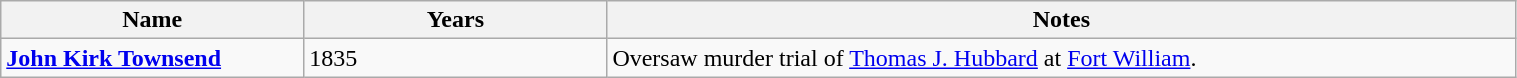<table class="wikitable sortable" style="width:80%">
<tr>
<th width="20%">Name</th>
<th width="20%">Years</th>
<th width="*%">Notes</th>
</tr>
<tr>
<td><strong><a href='#'>John Kirk Townsend</a></strong></td>
<td>1835</td>
<td>Oversaw murder trial of <a href='#'>Thomas J. Hubbard</a> at <a href='#'>Fort William</a>.</td>
</tr>
</table>
